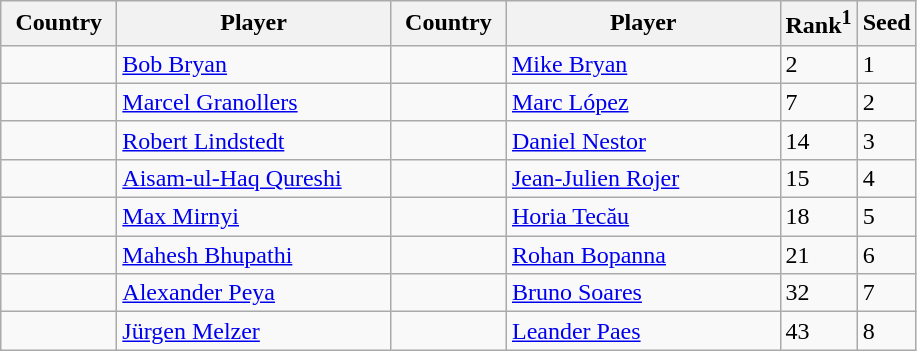<table class="sortable wikitable">
<tr>
<th width="70">Country</th>
<th width="175">Player</th>
<th width="70">Country</th>
<th width="175">Player</th>
<th>Rank<sup>1</sup></th>
<th>Seed</th>
</tr>
<tr>
<td></td>
<td><a href='#'>Bob Bryan</a></td>
<td></td>
<td><a href='#'>Mike Bryan</a></td>
<td>2</td>
<td>1</td>
</tr>
<tr>
<td></td>
<td><a href='#'>Marcel Granollers</a></td>
<td></td>
<td><a href='#'>Marc López</a></td>
<td>7</td>
<td>2</td>
</tr>
<tr>
<td></td>
<td><a href='#'>Robert Lindstedt</a></td>
<td></td>
<td><a href='#'>Daniel Nestor</a></td>
<td>14</td>
<td>3</td>
</tr>
<tr>
<td></td>
<td><a href='#'>Aisam-ul-Haq Qureshi</a></td>
<td></td>
<td><a href='#'>Jean-Julien Rojer</a></td>
<td>15</td>
<td>4</td>
</tr>
<tr>
<td></td>
<td><a href='#'>Max Mirnyi</a></td>
<td></td>
<td><a href='#'>Horia Tecău</a></td>
<td>18</td>
<td>5</td>
</tr>
<tr>
<td></td>
<td><a href='#'>Mahesh Bhupathi</a></td>
<td></td>
<td><a href='#'>Rohan Bopanna</a></td>
<td>21</td>
<td>6</td>
</tr>
<tr>
<td></td>
<td><a href='#'>Alexander Peya</a></td>
<td></td>
<td><a href='#'>Bruno Soares</a></td>
<td>32</td>
<td>7</td>
</tr>
<tr>
<td></td>
<td><a href='#'>Jürgen Melzer</a></td>
<td></td>
<td><a href='#'>Leander Paes</a></td>
<td>43</td>
<td>8</td>
</tr>
</table>
